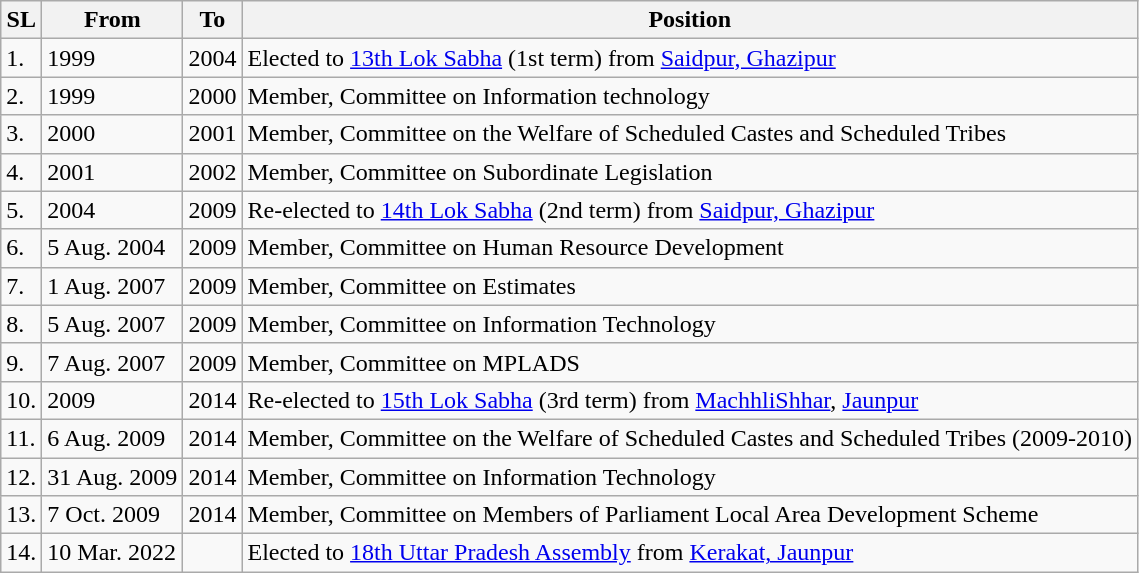<table class="wikitable">
<tr>
<th>SL</th>
<th>From</th>
<th>To</th>
<th>Position</th>
</tr>
<tr>
<td>1.</td>
<td>1999</td>
<td>2004</td>
<td>Elected to <a href='#'>13th Lok Sabha</a> (1st term) from <a href='#'>Saidpur, Ghazipur</a></td>
</tr>
<tr>
<td>2.</td>
<td>1999</td>
<td>2000</td>
<td>Member, Committee on Information technology</td>
</tr>
<tr>
<td>3.</td>
<td>2000</td>
<td>2001</td>
<td>Member, Committee on the Welfare of Scheduled Castes and Scheduled Tribes</td>
</tr>
<tr>
<td>4.</td>
<td>2001</td>
<td>2002</td>
<td>Member, Committee on Subordinate Legislation</td>
</tr>
<tr>
<td>5.</td>
<td>2004</td>
<td>2009</td>
<td>Re-elected to <a href='#'>14th Lok Sabha</a> (2nd term) from <a href='#'>Saidpur, Ghazipur</a></td>
</tr>
<tr>
<td>6.</td>
<td>5 Aug. 2004</td>
<td>2009</td>
<td>Member, Committee on Human Resource Development</td>
</tr>
<tr>
<td>7.</td>
<td>1 Aug. 2007</td>
<td>2009</td>
<td>Member, Committee on Estimates</td>
</tr>
<tr>
<td>8.</td>
<td>5 Aug. 2007</td>
<td>2009</td>
<td>Member, Committee on Information Technology</td>
</tr>
<tr>
<td>9.</td>
<td>7 Aug. 2007</td>
<td>2009</td>
<td>Member, Committee on MPLADS</td>
</tr>
<tr>
<td>10.</td>
<td>2009</td>
<td>2014</td>
<td>Re-elected to <a href='#'>15th Lok Sabha</a> (3rd term) from <a href='#'>MachhliShhar</a>, <a href='#'>Jaunpur</a></td>
</tr>
<tr>
<td>11.</td>
<td>6 Aug. 2009</td>
<td>2014</td>
<td>Member, Committee on the Welfare of Scheduled Castes and Scheduled Tribes (2009-2010)</td>
</tr>
<tr>
<td>12.</td>
<td>31 Aug. 2009</td>
<td>2014</td>
<td>Member, Committee on Information Technology</td>
</tr>
<tr>
<td>13.</td>
<td>7 Oct. 2009</td>
<td>2014</td>
<td>Member, Committee on Members of Parliament Local Area Development Scheme</td>
</tr>
<tr>
<td>14.</td>
<td>10 Mar. 2022</td>
<td></td>
<td>Elected to <a href='#'>18th Uttar Pradesh Assembly</a> from <a href='#'>Kerakat, Jaunpur</a></td>
</tr>
</table>
